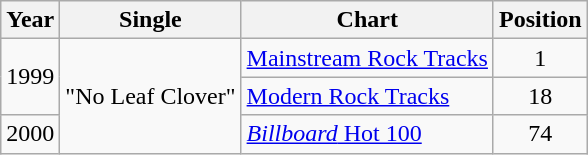<table class="wikitable">
<tr>
<th>Year</th>
<th>Single</th>
<th>Chart</th>
<th>Position</th>
</tr>
<tr>
<td rowspan="2">1999</td>
<td rowspan="3">"No Leaf Clover"</td>
<td><a href='#'>Mainstream Rock Tracks</a></td>
<td align="center">1</td>
</tr>
<tr>
<td><a href='#'>Modern Rock Tracks</a></td>
<td align="center">18</td>
</tr>
<tr>
<td>2000</td>
<td><a href='#'><em>Billboard</em> Hot 100</a></td>
<td align="center">74</td>
</tr>
</table>
